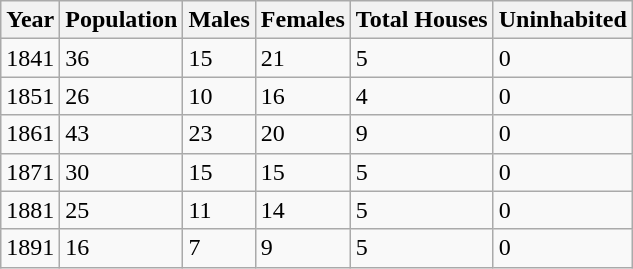<table class="wikitable">
<tr>
<th>Year</th>
<th>Population</th>
<th>Males</th>
<th>Females</th>
<th>Total Houses</th>
<th>Uninhabited</th>
</tr>
<tr>
<td>1841</td>
<td>36</td>
<td>15</td>
<td>21</td>
<td>5</td>
<td>0</td>
</tr>
<tr>
<td>1851</td>
<td>26</td>
<td>10</td>
<td>16</td>
<td>4</td>
<td>0</td>
</tr>
<tr>
<td>1861</td>
<td>43</td>
<td>23</td>
<td>20</td>
<td>9</td>
<td>0</td>
</tr>
<tr>
<td>1871</td>
<td>30</td>
<td>15</td>
<td>15</td>
<td>5</td>
<td>0</td>
</tr>
<tr>
<td>1881</td>
<td>25</td>
<td>11</td>
<td>14</td>
<td>5</td>
<td>0</td>
</tr>
<tr>
<td>1891</td>
<td>16</td>
<td>7</td>
<td>9</td>
<td>5</td>
<td>0</td>
</tr>
</table>
